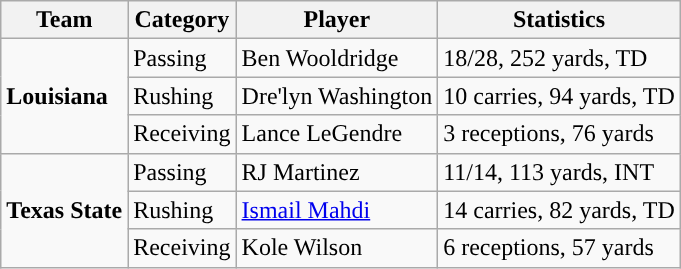<table class="wikitable" style="float: right;">
<tr>
<th>Team</th>
<th>Category</th>
<th>Player</th>
<th>Statistics</th>
</tr>
<tr>
<td rowspan=3><strong>Louisiana</strong></td>
<td>Passing</td>
<td>Ben Wooldridge</td>
<td>18/28, 252 yards, TD</td>
</tr>
<tr>
<td>Rushing</td>
<td>Dre'lyn Washington</td>
<td>10 carries, 94 yards, TD</td>
</tr>
<tr>
<td>Receiving</td>
<td>Lance LeGendre</td>
<td>3 receptions, 76 yards</td>
</tr>
<tr>
<td rowspan=3><strong>Texas State</strong></td>
<td>Passing</td>
<td>RJ Martinez</td>
<td>11/14, 113 yards, INT</td>
</tr>
<tr>
<td>Rushing</td>
<td><a href='#'>Ismail Mahdi</a></td>
<td>14 carries, 82 yards, TD</td>
</tr>
<tr>
<td>Receiving</td>
<td>Kole Wilson</td>
<td>6 receptions, 57 yards</td>
</tr>
</table>
